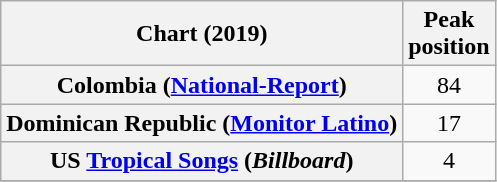<table class="wikitable sortable plainrowheaders" style="text-align:center">
<tr>
<th scope="col">Chart (2019)</th>
<th scope="col">Peak<br>position</th>
</tr>
<tr>
<th scope="row">Colombia (<a href='#'>National-Report</a>)</th>
<td>84</td>
</tr>
<tr>
<th scope="row">Dominican Republic (<a href='#'>Monitor Latino</a>)</th>
<td>17</td>
</tr>
<tr>
<th scope="row">US <a href='#'>Tropical Songs</a> (<em>Billboard</em>)</th>
<td>4</td>
</tr>
<tr>
</tr>
</table>
